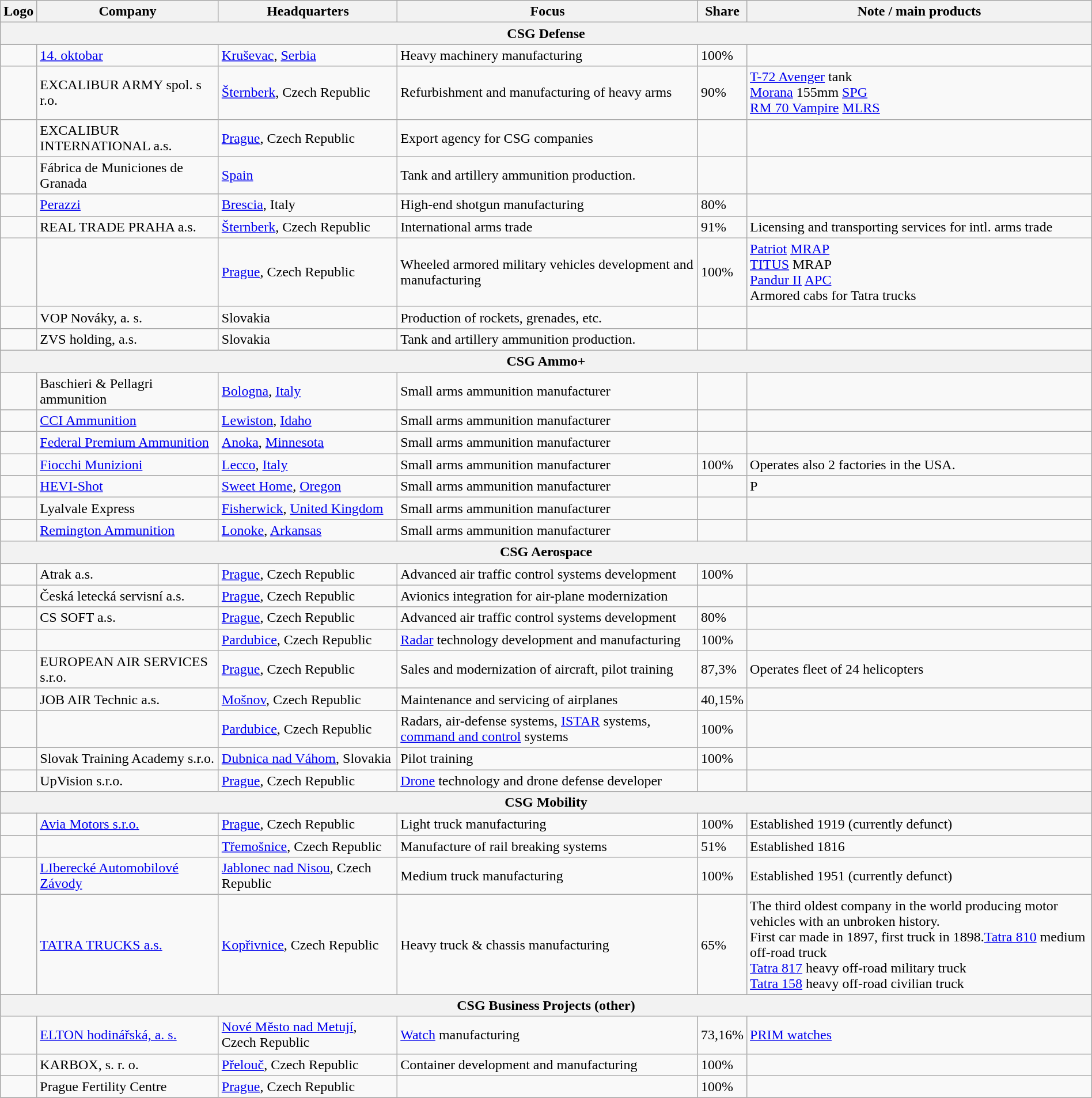<table class=wikitable border="0" width="100%">
<tr>
<th>Logo</th>
<th>Company</th>
<th>Headquarters</th>
<th>Focus</th>
<th>Share</th>
<th>Note / main products</th>
</tr>
<tr>
<th colspan="6" style="align: center;">CSG Defense</th>
</tr>
<tr>
<td></td>
<td><a href='#'>14. oktobar</a></td>
<td><a href='#'>Kruševac</a>, <a href='#'>Serbia</a></td>
<td>Heavy machinery manufacturing</td>
<td>100%</td>
<td></td>
</tr>
<tr>
<td></td>
<td>EXCALIBUR ARMY spol. s r.o.</td>
<td><a href='#'>Šternberk</a>, Czech Republic</td>
<td>Refurbishment and manufacturing of heavy arms</td>
<td>90%</td>
<td><a href='#'>T-72 Avenger</a> tank<br><a href='#'>Morana</a> 155mm <a href='#'>SPG</a><br><a href='#'>RM 70 Vampire</a> <a href='#'>MLRS</a><br></td>
</tr>
<tr>
<td></td>
<td>EXCALIBUR INTERNATIONAL a.s.</td>
<td><a href='#'>Prague</a>, Czech Republic</td>
<td>Export agency for CSG companies</td>
<td></td>
<td></td>
</tr>
<tr>
<td></td>
<td>Fábrica de Municiones de Granada</td>
<td><a href='#'>Spain</a></td>
<td>Tank and artillery ammunition production.</td>
<td></td>
<td></td>
</tr>
<tr>
<td></td>
<td><a href='#'>Perazzi</a></td>
<td><a href='#'>Brescia</a>, Italy</td>
<td>High-end shotgun manufacturing</td>
<td>80%</td>
<td></td>
</tr>
<tr>
<td></td>
<td>REAL TRADE PRAHA a.s.</td>
<td><a href='#'>Šternberk</a>, Czech Republic</td>
<td>International arms trade</td>
<td>91%</td>
<td>Licensing and transporting services for intl. arms trade</td>
</tr>
<tr>
<td></td>
<td></td>
<td><a href='#'>Prague</a>, Czech Republic</td>
<td>Wheeled armored military vehicles development and manufacturing</td>
<td>100%</td>
<td><a href='#'>Patriot</a> <a href='#'>MRAP</a><br><a href='#'>TITUS</a> MRAP<br><a href='#'>Pandur II</a> <a href='#'>APC</a><br>Armored cabs for Tatra trucks</td>
</tr>
<tr>
<td></td>
<td>VOP Nováky, a. s.</td>
<td>Slovakia</td>
<td>Production of rockets, grenades, etc.</td>
<td></td>
<td></td>
</tr>
<tr>
<td></td>
<td>ZVS holding, a.s.</td>
<td>Slovakia</td>
<td>Tank and artillery ammunition production.</td>
<td></td>
<td></td>
</tr>
<tr>
<th colspan="6" style="align: center;">CSG Ammo+</th>
</tr>
<tr>
<td></td>
<td>Baschieri & Pellagri ammunition</td>
<td><a href='#'>Bologna</a>, <a href='#'>Italy</a></td>
<td>Small arms ammunition manufacturer</td>
<td></td>
<td></td>
</tr>
<tr>
<td></td>
<td><a href='#'>CCI Ammunition</a></td>
<td><a href='#'>Lewiston</a>, <a href='#'>Idaho</a></td>
<td>Small arms ammunition manufacturer</td>
<td></td>
<td></td>
</tr>
<tr>
<td></td>
<td><a href='#'>Federal Premium Ammunition</a></td>
<td><a href='#'>Anoka</a>, <a href='#'>Minnesota</a></td>
<td>Small arms ammunition manufacturer</td>
<td></td>
<td></td>
</tr>
<tr>
<td></td>
<td><a href='#'>Fiocchi Munizioni</a></td>
<td><a href='#'>Lecco</a>, <a href='#'>Italy</a></td>
<td>Small arms ammunition manufacturer</td>
<td>100%</td>
<td>Operates also 2 factories in the USA.</td>
</tr>
<tr>
<td></td>
<td><a href='#'>HEVI-Shot</a></td>
<td><a href='#'>Sweet Home</a>, <a href='#'>Oregon</a></td>
<td>Small arms ammunition manufacturer</td>
<td></td>
<td>P</td>
</tr>
<tr>
<td></td>
<td>Lyalvale Express</td>
<td><a href='#'>Fisherwick</a>, <a href='#'>United Kingdom</a></td>
<td>Small arms ammunition manufacturer</td>
<td></td>
<td></td>
</tr>
<tr>
<td></td>
<td><a href='#'>Remington Ammunition</a></td>
<td><a href='#'>Lonoke</a>, <a href='#'>Arkansas</a></td>
<td>Small arms ammunition manufacturer</td>
<td></td>
<td></td>
</tr>
<tr>
<th colspan="6" style="align: center;">CSG Aerospace</th>
</tr>
<tr>
<td></td>
<td>Atrak a.s.</td>
<td><a href='#'>Prague</a>, Czech Republic</td>
<td>Advanced air traffic control systems development</td>
<td>100%</td>
<td></td>
</tr>
<tr>
<td></td>
<td>Česká letecká servisní a.s.</td>
<td><a href='#'>Prague</a>, Czech Republic</td>
<td>Avionics integration for air-plane modernization</td>
<td></td>
<td></td>
</tr>
<tr>
<td></td>
<td>CS SOFT a.s.</td>
<td><a href='#'>Prague</a>, Czech Republic</td>
<td>Advanced air traffic control systems development</td>
<td>80%</td>
<td></td>
</tr>
<tr>
<td></td>
<td></td>
<td><a href='#'>Pardubice</a>, Czech Republic</td>
<td><a href='#'>Radar</a> technology development and manufacturing</td>
<td>100%</td>
<td></td>
</tr>
<tr>
<td></td>
<td>EUROPEAN AIR SERVICES s.r.o.</td>
<td><a href='#'>Prague</a>, Czech Republic</td>
<td>Sales and modernization of aircraft, pilot training</td>
<td>87,3%</td>
<td>Operates fleet of 24 helicopters</td>
</tr>
<tr>
<td></td>
<td>JOB AIR Technic a.s.</td>
<td><a href='#'>Mošnov</a>, Czech Republic</td>
<td>Maintenance and servicing of airplanes</td>
<td>40,15%</td>
<td></td>
</tr>
<tr>
<td></td>
<td></td>
<td><a href='#'>Pardubice</a>, Czech Republic</td>
<td>Radars, air-defense systems, <a href='#'>ISTAR</a> systems, <a href='#'>command and control</a> systems</td>
<td>100%</td>
<td></td>
</tr>
<tr>
<td></td>
<td>Slovak Training Academy s.r.o.</td>
<td><a href='#'>Dubnica nad Váhom</a>, Slovakia</td>
<td>Pilot training</td>
<td>100%</td>
<td></td>
</tr>
<tr>
<td></td>
<td>UpVision s.r.o.</td>
<td><a href='#'>Prague</a>, Czech Republic</td>
<td><a href='#'>Drone</a> technology and drone defense developer</td>
<td></td>
<td></td>
</tr>
<tr>
<th ! colspan="6" style="align: center;">CSG Mobility</th>
</tr>
<tr>
<td></td>
<td><a href='#'>Avia Motors s.r.o.</a></td>
<td><a href='#'>Prague</a>, Czech Republic</td>
<td>Light truck manufacturing</td>
<td>100%</td>
<td>Established 1919 (currently defunct)</td>
</tr>
<tr>
<td></td>
<td></td>
<td><a href='#'>Třemošnice</a>, Czech Republic</td>
<td>Manufacture of rail breaking systems</td>
<td>51%</td>
<td>Established 1816</td>
</tr>
<tr>
<td></td>
<td><a href='#'>LIberecké Automobilové Závody</a></td>
<td><a href='#'>Jablonec nad Nisou</a>, Czech Republic</td>
<td>Medium truck manufacturing</td>
<td>100%</td>
<td>Established 1951 (currently defunct)</td>
</tr>
<tr>
<td></td>
<td><a href='#'>TATRA TRUCKS a.s.</a></td>
<td><a href='#'>Kopřivnice</a>, Czech Republic</td>
<td>Heavy truck & chassis manufacturing</td>
<td>65%</td>
<td>The third oldest company in the world producing motor vehicles with an unbroken history.<br>First car made in 1897, first truck in 1898.<a href='#'>Tatra 810</a> medium off-road truck<br><a href='#'>Tatra 817</a> heavy off-road military truck<br><a href='#'>Tatra 158</a> heavy off-road civilian truck</td>
</tr>
<tr>
<th ! colspan="6" style="align: center;">CSG Business Projects (other)</th>
</tr>
<tr>
<td></td>
<td><a href='#'>ELTON hodinářská, a. s.</a></td>
<td><a href='#'>Nové Město nad Metují</a>, Czech Republic</td>
<td><a href='#'>Watch</a> manufacturing</td>
<td>73,16%</td>
<td><a href='#'>PRIM watches</a></td>
</tr>
<tr>
<td></td>
<td>KARBOX, s. r. o.</td>
<td><a href='#'>Přelouč</a>, Czech Republic</td>
<td>Container development and manufacturing</td>
<td>100%</td>
<td></td>
</tr>
<tr>
<td></td>
<td>Prague Fertility Centre</td>
<td><a href='#'>Prague</a>, Czech Republic</td>
<td></td>
<td>100%</td>
<td></td>
</tr>
<tr>
</tr>
</table>
